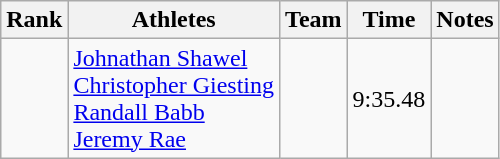<table class="wikitable sortable">
<tr>
<th>Rank</th>
<th>Athletes</th>
<th>Team</th>
<th>Time</th>
<th>Notes</th>
</tr>
<tr>
<td align=center></td>
<td><a href='#'>Johnathan Shawel</a><br><a href='#'>Christopher Giesting</a><br><a href='#'>Randall Babb</a><br><a href='#'>Jeremy Rae</a></td>
<td></td>
<td>9:35.48</td>
<td></td>
</tr>
</table>
